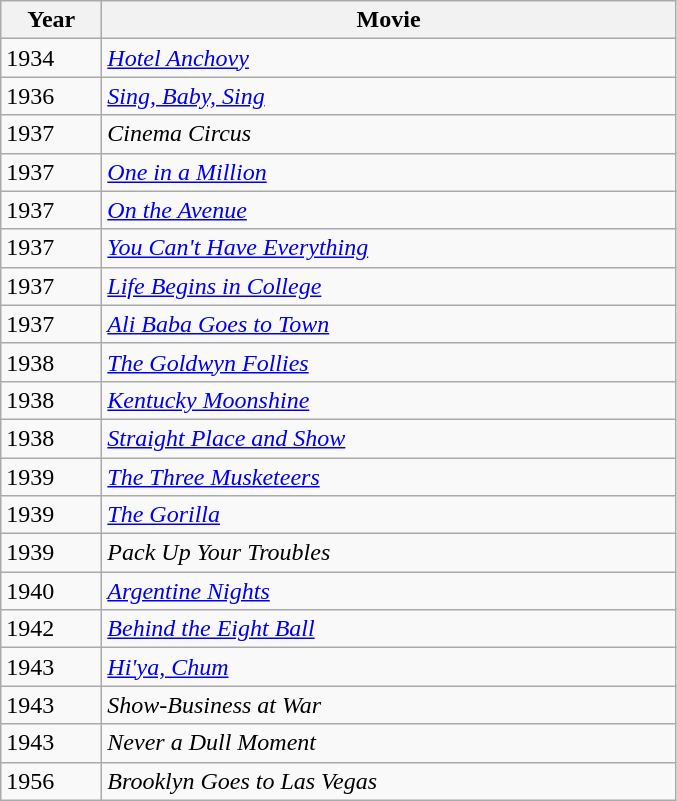<table class="wikitable">
<tr valign="top">
<th width="60px">Year</th>
<th width="375px">Movie</th>
</tr>
<tr valign="top">
<td>1934</td>
<td><em><a href='#'>Hotel Anchovy</a></em></td>
</tr>
<tr valign="top">
<td>1936</td>
<td><em><a href='#'>Sing, Baby, Sing</a></em></td>
</tr>
<tr valign="top">
<td>1937</td>
<td><em>Cinema Circus</em></td>
</tr>
<tr valign="top">
<td>1937</td>
<td><em><a href='#'>One in a Million</a></em></td>
</tr>
<tr valign="top">
<td>1937</td>
<td><em><a href='#'>On the Avenue</a></em></td>
</tr>
<tr valign="top">
<td>1937</td>
<td><em><a href='#'>You Can't Have Everything</a></em></td>
</tr>
<tr valign="top">
<td>1937</td>
<td><em><a href='#'>Life Begins in College</a></em></td>
</tr>
<tr valign="top">
<td>1937</td>
<td><em><a href='#'>Ali Baba Goes to Town</a></em></td>
</tr>
<tr valign="top">
<td>1938</td>
<td><em><a href='#'>The Goldwyn Follies</a></em></td>
</tr>
<tr valign="top">
<td>1938</td>
<td><em><a href='#'>Kentucky Moonshine</a></em></td>
</tr>
<tr valign="top">
<td>1938</td>
<td><em><a href='#'>Straight Place and Show</a></em></td>
</tr>
<tr valign="top">
<td>1939</td>
<td><em><a href='#'>The Three Musketeers</a></em></td>
</tr>
<tr valign="top">
<td>1939</td>
<td><em><a href='#'>The Gorilla</a></em></td>
</tr>
<tr valign="top">
<td>1939</td>
<td><em>Pack Up Your Troubles</em></td>
</tr>
<tr valign="top">
<td>1940</td>
<td><em><a href='#'>Argentine Nights</a></em></td>
</tr>
<tr valign="top">
<td>1942</td>
<td><em><a href='#'>Behind the Eight Ball</a></em></td>
</tr>
<tr valign="top">
<td>1943</td>
<td><em><a href='#'>Hi'ya, Chum</a></em></td>
</tr>
<tr valign="top">
<td>1943</td>
<td><em>Show-Business at War</em></td>
</tr>
<tr valign="top">
<td>1943</td>
<td><em>Never a Dull Moment</em></td>
</tr>
<tr valign="top">
<td>1956</td>
<td><em>Brooklyn Goes to Las Vegas</em></td>
</tr>
</table>
